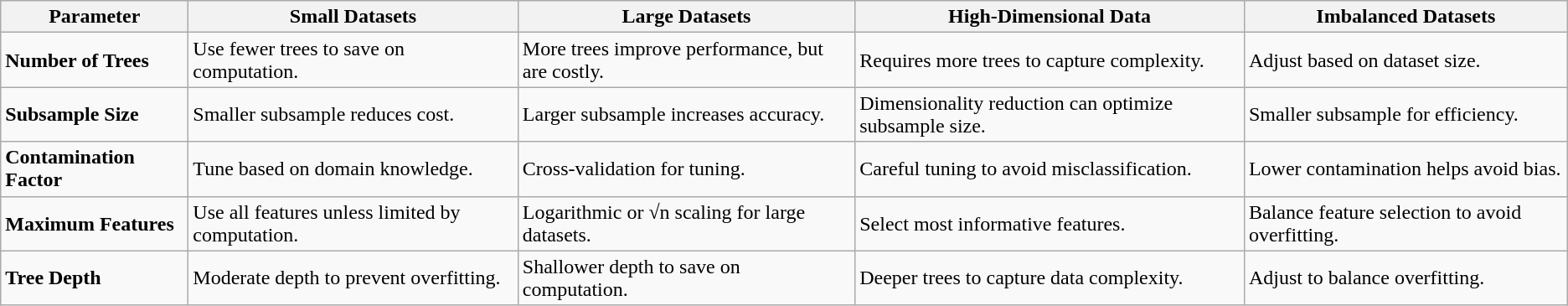<table class="wikitable">
<tr>
<th>Parameter</th>
<th>Small Datasets</th>
<th>Large Datasets</th>
<th>High-Dimensional Data</th>
<th>Imbalanced Datasets</th>
</tr>
<tr>
<td><strong>Number of Trees</strong> <br></td>
<td>Use fewer trees to save on computation.</td>
<td>More trees improve performance, but are costly.</td>
<td>Requires more trees to capture complexity.</td>
<td>Adjust based on dataset size.</td>
</tr>
<tr>
<td><strong>Subsample Size</strong> <br> </td>
<td>Smaller subsample reduces cost.</td>
<td>Larger subsample increases accuracy.</td>
<td>Dimensionality reduction can optimize subsample size.</td>
<td>Smaller subsample for efficiency.</td>
</tr>
<tr>
<td><strong>Contamination Factor</strong> <br> </td>
<td>Tune based on domain knowledge.</td>
<td>Cross-validation for tuning.</td>
<td>Careful tuning to avoid misclassification.</td>
<td>Lower contamination helps avoid bias.</td>
</tr>
<tr>
<td><strong>Maximum Features</strong> <br> </td>
<td>Use all features unless limited by computation.</td>
<td>Logarithmic or √n scaling for large datasets.</td>
<td>Select most informative features.</td>
<td>Balance feature selection to avoid overfitting.</td>
</tr>
<tr>
<td><strong>Tree Depth</strong> <br> </td>
<td>Moderate depth to prevent overfitting.</td>
<td>Shallower depth to save on computation.</td>
<td>Deeper trees to capture data complexity.</td>
<td>Adjust to balance overfitting.</td>
</tr>
</table>
